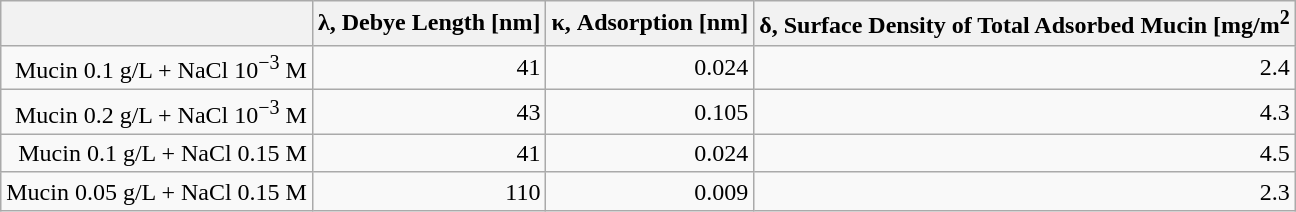<table class="wikitable sortable" style="margin:0; text-align: right;">
<tr>
<th></th>
<th>λ, Debye Length [nm]</th>
<th>κ, Adsorption [nm]</th>
<th>δ, Surface Density of Total Adsorbed Mucin [mg/m<sup>2</sup></th>
</tr>
<tr>
<td>Mucin 0.1 g/L + NaCl 10<sup>−3</sup> M</td>
<td>41</td>
<td>0.024</td>
<td>2.4</td>
</tr>
<tr>
<td>Mucin 0.2 g/L + NaCl 10<sup>−3</sup> M</td>
<td>43</td>
<td>0.105</td>
<td>4.3</td>
</tr>
<tr>
<td>Mucin 0.1 g/L + NaCl 0.15 M</td>
<td>41</td>
<td>0.024</td>
<td>4.5</td>
</tr>
<tr>
<td>Mucin 0.05 g/L + NaCl 0.15 M</td>
<td>110</td>
<td>0.009</td>
<td>2.3</td>
</tr>
</table>
